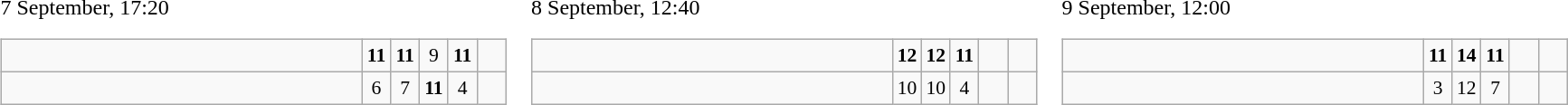<table>
<tr>
<td>7 September, 17:20<br><table class="wikitable" style="text-align:center; font-size:90%;">
<tr>
<td style="width:18em; text-align:left;"><strong></strong></td>
<td style="width:1em"><strong>11</strong></td>
<td style="width:1em"><strong>11</strong></td>
<td style="width:1em">9</td>
<td style="width:1em"><strong>11</strong></td>
<td style="width:1em"></td>
</tr>
<tr>
<td style="text-align:left;"></td>
<td>6</td>
<td>7</td>
<td><strong>11</strong></td>
<td>4</td>
<td></td>
</tr>
</table>
</td>
<td>8 September, 12:40<br><table class="wikitable" style="text-align:center; font-size:90%;">
<tr>
<td style="width:18em; text-align:left;"><strong></strong></td>
<td style="width:1em"><strong>12</strong></td>
<td style="width:1em"><strong>12</strong></td>
<td style="width:1em"><strong>11</strong></td>
<td style="width:1em"></td>
<td style="width:1em"></td>
</tr>
<tr>
<td style="text-align:left;"></td>
<td>10</td>
<td>10</td>
<td>4</td>
<td></td>
<td></td>
</tr>
</table>
</td>
<td>9 September, 12:00<br><table class="wikitable" style="text-align:center; font-size:90%;">
<tr>
<td style="width:18em; text-align:left;"><strong></strong></td>
<td style="width:1em"><strong>11</strong></td>
<td style="width:1em"><strong>14</strong></td>
<td style="width:1em"><strong>11</strong></td>
<td style="width:1em"></td>
<td style="width:1em"></td>
</tr>
<tr>
<td style="text-align:left;"></td>
<td>3</td>
<td>12</td>
<td>7</td>
<td></td>
<td></td>
</tr>
</table>
</td>
</tr>
</table>
